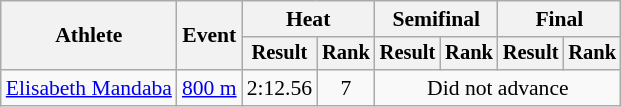<table class="wikitable" style="font-size:90%">
<tr>
<th rowspan="2">Athlete</th>
<th rowspan="2">Event</th>
<th colspan="2">Heat</th>
<th colspan="2">Semifinal</th>
<th colspan="2">Final</th>
</tr>
<tr style="font-size:95%">
<th>Result</th>
<th>Rank</th>
<th>Result</th>
<th>Rank</th>
<th>Result</th>
<th>Rank</th>
</tr>
<tr align=center>
<td align=left><a href='#'>Elisabeth Mandaba</a></td>
<td align=left><a href='#'>800 m</a></td>
<td>2:12.56</td>
<td>7</td>
<td colspan=4>Did not advance</td>
</tr>
</table>
